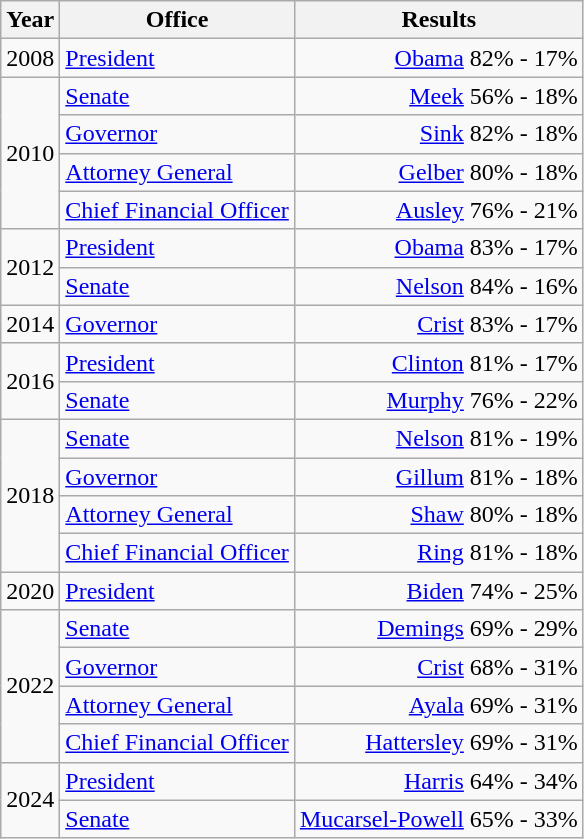<table class=wikitable>
<tr>
<th>Year</th>
<th>Office</th>
<th>Results</th>
</tr>
<tr>
<td>2008</td>
<td><a href='#'>President</a></td>
<td align="right" ><a href='#'>Obama</a> 82% - 17%</td>
</tr>
<tr>
<td rowspan=4>2010</td>
<td><a href='#'>Senate</a></td>
<td align="right" ><a href='#'>Meek</a> 56% - 18%</td>
</tr>
<tr>
<td><a href='#'>Governor</a></td>
<td align="right" ><a href='#'>Sink</a> 82% - 18%</td>
</tr>
<tr>
<td><a href='#'>Attorney General</a></td>
<td align="right" ><a href='#'>Gelber</a> 80% - 18%</td>
</tr>
<tr>
<td><a href='#'>Chief Financial Officer</a></td>
<td align="right" ><a href='#'>Ausley</a> 76% - 21%</td>
</tr>
<tr>
<td rowspan=2>2012</td>
<td><a href='#'>President</a></td>
<td align="right" ><a href='#'>Obama</a> 83% - 17%</td>
</tr>
<tr>
<td><a href='#'>Senate</a></td>
<td align="right" ><a href='#'>Nelson</a> 84% - 16%</td>
</tr>
<tr>
<td>2014</td>
<td><a href='#'>Governor</a></td>
<td align="right" ><a href='#'>Crist</a> 83% - 17%</td>
</tr>
<tr>
<td rowspan=2>2016</td>
<td><a href='#'>President</a></td>
<td align="right" ><a href='#'>Clinton</a> 81% - 17%</td>
</tr>
<tr>
<td><a href='#'>Senate</a></td>
<td align="right" ><a href='#'>Murphy</a> 76% - 22%</td>
</tr>
<tr>
<td rowspan=4>2018</td>
<td><a href='#'>Senate</a></td>
<td align="right" ><a href='#'>Nelson</a> 81% - 19%</td>
</tr>
<tr>
<td><a href='#'>Governor</a></td>
<td align="right" ><a href='#'>Gillum</a> 81% - 18%</td>
</tr>
<tr>
<td><a href='#'>Attorney General</a></td>
<td align="right" ><a href='#'>Shaw</a> 80% - 18%</td>
</tr>
<tr>
<td><a href='#'>Chief Financial Officer</a></td>
<td align="right" ><a href='#'>Ring</a> 81% - 18%</td>
</tr>
<tr>
<td>2020</td>
<td><a href='#'>President</a></td>
<td align="right" ><a href='#'>Biden</a> 74% - 25%</td>
</tr>
<tr>
<td rowspan=4>2022</td>
<td><a href='#'>Senate</a></td>
<td align="right" ><a href='#'>Demings</a> 69% - 29%</td>
</tr>
<tr>
<td><a href='#'>Governor</a></td>
<td align="right" ><a href='#'>Crist</a> 68% - 31%</td>
</tr>
<tr>
<td><a href='#'>Attorney General</a></td>
<td align="right" ><a href='#'>Ayala</a> 69% - 31%</td>
</tr>
<tr>
<td><a href='#'>Chief Financial Officer</a></td>
<td align="right" ><a href='#'>Hattersley</a> 69% - 31%</td>
</tr>
<tr>
<td rowspan=2>2024</td>
<td><a href='#'>President</a></td>
<td align="right" ><a href='#'>Harris</a> 64% - 34%</td>
</tr>
<tr>
<td><a href='#'>Senate</a></td>
<td align="right" ><a href='#'>Mucarsel-Powell</a> 65% - 33%</td>
</tr>
</table>
